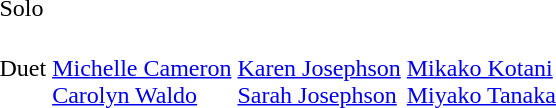<table>
<tr>
<td>Solo<br></td>
<td></td>
<td></td>
<td></td>
</tr>
<tr>
<td>Duet<br></td>
<td><br><a href='#'>Michelle Cameron</a><br><a href='#'>Carolyn Waldo</a></td>
<td><br><a href='#'>Karen Josephson</a><br><a href='#'>Sarah Josephson</a></td>
<td><br><a href='#'>Mikako Kotani</a><br><a href='#'>Miyako Tanaka</a></td>
</tr>
</table>
